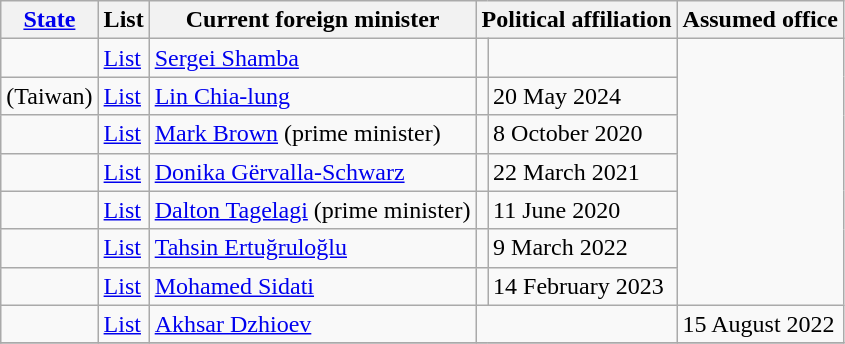<table class="wikitable sortable">
<tr>
<th><a href='#'>State</a></th>
<th>List</th>
<th>Current foreign minister</th>
<th colspan="2">Political affiliation</th>
<th>Assumed office</th>
</tr>
<tr>
<td></td>
<td><a href='#'>List</a></td>
<td><a href='#'>Sergei Shamba</a></td>
<td></td>
<td></td>
</tr>
<tr>
<td> (Taiwan)</td>
<td><a href='#'>List</a></td>
<td><a href='#'>Lin Chia-lung</a></td>
<td></td>
<td>20 May 2024</td>
</tr>
<tr>
<td></td>
<td><a href='#'>List</a></td>
<td><a href='#'>Mark Brown</a> (prime minister)</td>
<td></td>
<td>8 October 2020</td>
</tr>
<tr>
<td></td>
<td><a href='#'>List</a></td>
<td><a href='#'>Donika Gërvalla-Schwarz</a></td>
<td></td>
<td>22 March 2021</td>
</tr>
<tr>
<td></td>
<td><a href='#'>List</a></td>
<td><a href='#'>Dalton Tagelagi</a> (prime minister)</td>
<td></td>
<td>11 June 2020</td>
</tr>
<tr>
<td></td>
<td><a href='#'>List</a></td>
<td><a href='#'>Tahsin Ertuğruloğlu</a></td>
<td></td>
<td>9 March 2022</td>
</tr>
<tr>
<td></td>
<td><a href='#'>List</a></td>
<td><a href='#'>Mohamed Sidati</a></td>
<td></td>
<td>14 February 2023</td>
</tr>
<tr>
<td></td>
<td><a href='#'>List</a></td>
<td><a href='#'>Akhsar Dzhioev</a></td>
<td colspan="2"></td>
<td>15 August 2022</td>
</tr>
<tr>
</tr>
</table>
